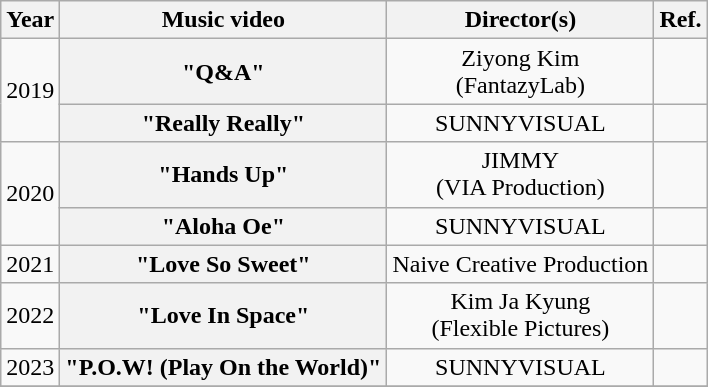<table class="wikitable plainrowheaders" style="text-align:center; table-layout:fixed; margin-right:0">
<tr>
<th>Year</th>
<th>Music video</th>
<th>Director(s)</th>
<th>Ref.</th>
</tr>
<tr>
<td rowspan=2>2019</td>
<th scope="row">"Q&A"</th>
<td>Ziyong Kim<br>(FantazyLab)</td>
<td></td>
</tr>
<tr>
<th scope="row">"Really Really" </th>
<td>SUNNYVISUAL</td>
<td></td>
</tr>
<tr>
<td rowspan=2>2020</td>
<th scope="row">"Hands Up" </th>
<td>JIMMY<br>(VIA Production)</td>
<td></td>
</tr>
<tr>
<th scope="row">"Aloha Oe" </th>
<td>SUNNYVISUAL</td>
<td></td>
</tr>
<tr>
<td rowspan=1>2021</td>
<th scope="row">"Love So Sweet"</th>
<td>Naive Creative Production</td>
<td></td>
</tr>
<tr>
<td rowspan=1>2022</td>
<th scope="row">"Love In Space"</th>
<td>Kim Ja Kyung<br>(Flexible Pictures)</td>
<td></td>
</tr>
<tr>
<td rowspan=1>2023</td>
<th scope="row">"P.O.W! (Play On the World)"</th>
<td>SUNNYVISUAL</td>
<td></td>
</tr>
<tr>
</tr>
</table>
